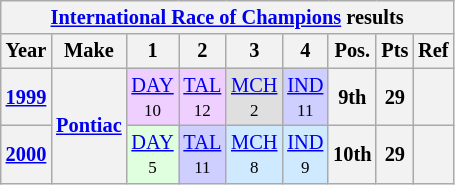<table class="wikitable" style="text-align:center; font-size:85%">
<tr>
<th colspan=9><a href='#'>International Race of Champions</a> results</th>
</tr>
<tr>
<th>Year</th>
<th>Make</th>
<th>1</th>
<th>2</th>
<th>3</th>
<th>4</th>
<th>Pos.</th>
<th>Pts</th>
<th>Ref</th>
</tr>
<tr>
<th><a href='#'>1999</a></th>
<th rowspan=2><a href='#'>Pontiac</a></th>
<td style="background:#EFCFFF;"><a href='#'>DAY</a><br><small>10</small></td>
<td style="background:#EFCFFF;"><a href='#'>TAL</a><br><small>12</small></td>
<td style="background:#DFDFDF;"><a href='#'>MCH</a><br><small>2</small></td>
<td style="background:#CFCFFF;"><a href='#'>IND</a><br><small>11</small></td>
<th>9th</th>
<th>29</th>
<th></th>
</tr>
<tr>
<th><a href='#'>2000</a></th>
<td style="background:#DFFFDF;"><a href='#'>DAY</a><br><small>5</small></td>
<td style="background:#CFCFFF;"><a href='#'>TAL</a><br><small>11</small></td>
<td style="background:#CFEAFF;"><a href='#'>MCH</a><br><small>8</small></td>
<td style="background:#CFEAFF;"><a href='#'>IND</a><br><small>9</small></td>
<th>10th</th>
<th>29</th>
<th></th>
</tr>
</table>
